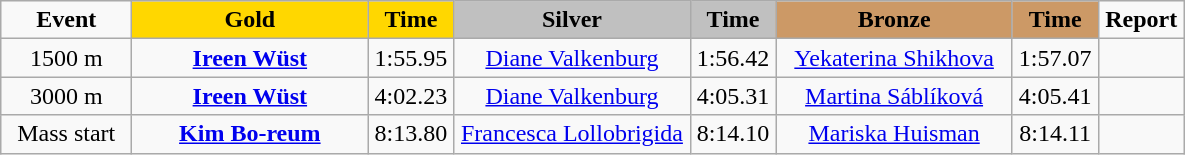<table class="wikitable">
<tr>
<td width="80" align="center"><strong>Event</strong></td>
<td width="150" bgcolor="gold" align="center"><strong>Gold</strong></td>
<td width="50" bgcolor="gold" align="center"><strong>Time</strong></td>
<td width="150" bgcolor="silver" align="center"><strong>Silver</strong></td>
<td width="50" bgcolor="silver" align="center"><strong>Time</strong></td>
<td width="150" bgcolor="#CC9966" align="center"><strong>Bronze</strong></td>
<td width="50" bgcolor="#CC9966" align="center"><strong>Time</strong></td>
<td width="50" align="center"><strong>Report</strong></td>
</tr>
<tr>
<td align="center">1500 m</td>
<td align="center"><strong><a href='#'>Ireen Wüst</a></strong><br><small></small></td>
<td align="center">1:55.95</td>
<td align="center"><a href='#'>Diane Valkenburg</a><br><small></small></td>
<td align="center">1:56.42</td>
<td align="center"><a href='#'>Yekaterina Shikhova</a><br><small></small></td>
<td align="center">1:57.07</td>
<td align="center"></td>
</tr>
<tr>
<td align="center">3000 m</td>
<td align="center"><strong><a href='#'>Ireen Wüst</a></strong><br><small></small></td>
<td align="center">4:02.23</td>
<td align="center"><a href='#'>Diane Valkenburg</a><br><small></small></td>
<td align="center">4:05.31</td>
<td align="center"><a href='#'>Martina Sáblíková</a><br><small></small></td>
<td align="center">4:05.41</td>
<td align="center"></td>
</tr>
<tr>
<td align="center">Mass start</td>
<td align="center"><strong><a href='#'>Kim Bo-reum</a></strong><br><small></small></td>
<td align="center">8:13.80</td>
<td align="center"><a href='#'>Francesca Lollobrigida</a><br><small></small></td>
<td align="center">8:14.10</td>
<td align="center"><a href='#'>Mariska Huisman</a><br><small></small></td>
<td align="center">8:14.11</td>
<td align="center"></td>
</tr>
</table>
